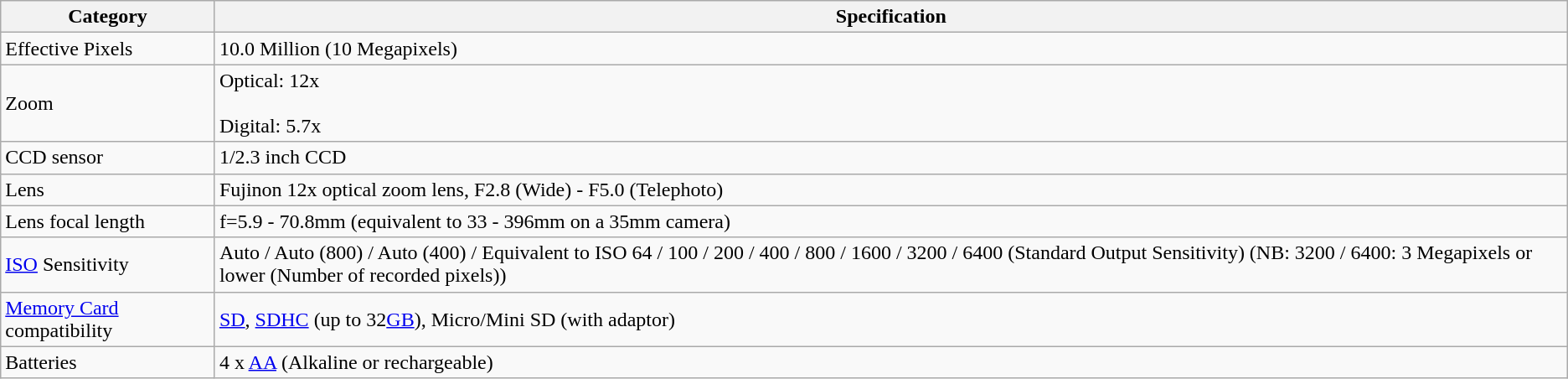<table class="wikitable" border="1">
<tr>
<th>Category</th>
<th>Specification</th>
</tr>
<tr>
<td>Effective Pixels</td>
<td>10.0 Million (10 Megapixels)</td>
</tr>
<tr>
<td>Zoom</td>
<td>Optical: 12x <br><br>Digital: 5.7x</td>
</tr>
<tr>
<td>CCD sensor</td>
<td>1/2.3 inch CCD</td>
</tr>
<tr>
<td>Lens</td>
<td>Fujinon 12x optical zoom lens, F2.8 (Wide) - F5.0 (Telephoto)</td>
</tr>
<tr>
<td>Lens focal length</td>
<td>f=5.9 - 70.8mm (equivalent to 33 - 396mm on a 35mm camera)</td>
</tr>
<tr>
<td><a href='#'>ISO</a> Sensitivity</td>
<td>Auto / Auto (800) / Auto (400) / Equivalent to ISO 64 / 100 / 200 / 400 / 800 / 1600 / 3200 / 6400 (Standard Output Sensitivity) (NB: 3200 / 6400: 3 Megapixels or lower (Number of recorded pixels))</td>
</tr>
<tr>
<td><a href='#'>Memory Card</a> compatibility</td>
<td><a href='#'>SD</a>, <a href='#'>SDHC</a> (up to 32<a href='#'>GB</a>), Micro/Mini SD (with adaptor)</td>
</tr>
<tr>
<td>Batteries</td>
<td>4 x <a href='#'>AA</a> (Alkaline or rechargeable)</td>
</tr>
</table>
